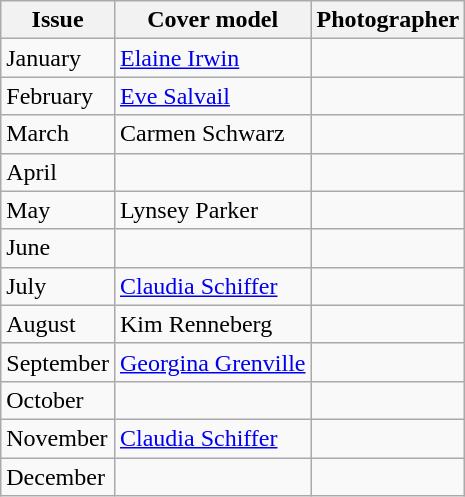<table class="sortable wikitable">
<tr>
<th>Issue</th>
<th>Cover model</th>
<th>Photographer</th>
</tr>
<tr>
<td>January</td>
<td><a href='#'>Elaine Irwin</a></td>
<td></td>
</tr>
<tr>
<td>February</td>
<td><a href='#'>Eve Salvail</a></td>
<td></td>
</tr>
<tr>
<td>March</td>
<td>Carmen Schwarz</td>
<td></td>
</tr>
<tr>
<td>April</td>
<td></td>
<td></td>
</tr>
<tr>
<td>May</td>
<td>Lynsey Parker</td>
<td></td>
</tr>
<tr>
<td>June</td>
<td></td>
<td></td>
</tr>
<tr>
<td>July</td>
<td><a href='#'>Claudia Schiffer</a></td>
<td></td>
</tr>
<tr>
<td>August</td>
<td>Kim Renneberg</td>
<td></td>
</tr>
<tr>
<td>September</td>
<td><a href='#'>Georgina Grenville</a></td>
<td></td>
</tr>
<tr>
<td>October</td>
<td></td>
<td></td>
</tr>
<tr>
<td>November</td>
<td><a href='#'>Claudia Schiffer</a></td>
<td></td>
</tr>
<tr>
<td>December</td>
<td></td>
<td></td>
</tr>
</table>
